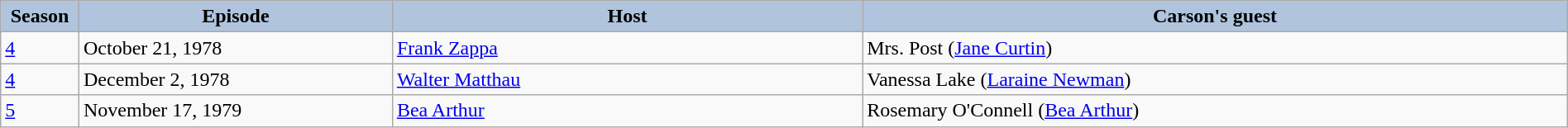<table class="wikitable" style="width:100%;">
<tr>
<th style="background:#B0C4DE;" width="5%">Season</th>
<th style="background:#B0C4DE;" width="20%">Episode</th>
<th style="background:#B0C4DE;" width="30%">Host</th>
<th style="background:#B0C4DE;" width="45%">Carson's guest</th>
</tr>
<tr>
<td><a href='#'>4</a></td>
<td>October 21, 1978</td>
<td><a href='#'>Frank Zappa</a></td>
<td>Mrs. Post (<a href='#'>Jane Curtin</a>)</td>
</tr>
<tr>
<td><a href='#'>4</a></td>
<td>December 2, 1978</td>
<td><a href='#'>Walter Matthau</a></td>
<td>Vanessa Lake (<a href='#'>Laraine Newman</a>)</td>
</tr>
<tr>
<td><a href='#'>5</a></td>
<td>November 17, 1979</td>
<td><a href='#'>Bea Arthur</a></td>
<td>Rosemary O'Connell (<a href='#'>Bea Arthur</a>)</td>
</tr>
</table>
